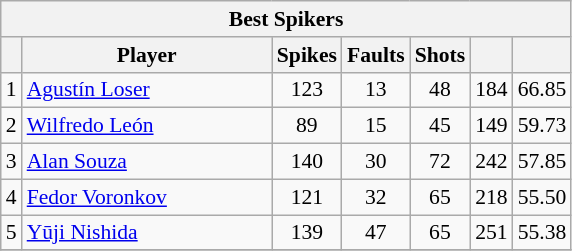<table class="wikitable sortable" style=font-size:90%>
<tr>
<th colspan=7>Best Spikers</th>
</tr>
<tr>
<th></th>
<th width=160>Player</th>
<th width=20>Spikes</th>
<th width=20>Faults</th>
<th width=20>Shots</th>
<th width=20></th>
<th width=20></th>
</tr>
<tr>
<td>1</td>
<td> <a href='#'>Agustín Loser</a></td>
<td align=center>123</td>
<td align=center>13</td>
<td align=center>48</td>
<td align=center>184</td>
<td align=center>66.85</td>
</tr>
<tr>
<td>2</td>
<td> <a href='#'>Wilfredo León</a></td>
<td align=center>89</td>
<td align=center>15</td>
<td align=center>45</td>
<td align=center>149</td>
<td align=center>59.73</td>
</tr>
<tr>
<td>3</td>
<td> <a href='#'>Alan Souza</a></td>
<td align=center>140</td>
<td align=center>30</td>
<td align=center>72</td>
<td align=center>242</td>
<td align=center>57.85</td>
</tr>
<tr>
<td>4</td>
<td> <a href='#'>Fedor Voronkov</a></td>
<td align=center>121</td>
<td align=center>32</td>
<td align=center>65</td>
<td align=center>218</td>
<td align=center>55.50</td>
</tr>
<tr>
<td>5</td>
<td> <a href='#'>Yūji Nishida</a></td>
<td align=center>139</td>
<td align=center>47</td>
<td align=center>65</td>
<td align=center>251</td>
<td align=center>55.38</td>
</tr>
<tr>
</tr>
</table>
